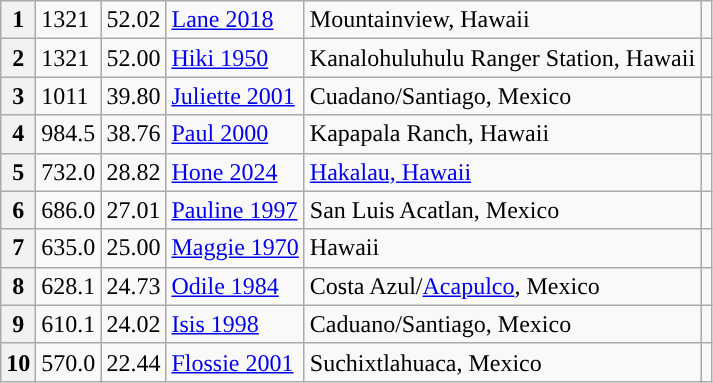<table class="wikitable">
<tr>
<th scope="row">1</th>
<td>1321</td>
<td>52.02</td>
<td><a href='#'>Lane 2018</a></td>
<td>Mountainview, Hawaii</td>
<td></td>
</tr>
<tr>
<th scope="row">2</th>
<td>1321</td>
<td>52.00</td>
<td><a href='#'>Hiki 1950</a></td>
<td>Kanalohuluhulu Ranger Station, Hawaii</td>
<td></td>
</tr>
<tr>
<th scope="row">3</th>
<td>1011</td>
<td>39.80</td>
<td><a href='#'>Juliette 2001</a></td>
<td>Cuadano/Santiago, Mexico</td>
<td></td>
</tr>
<tr>
<th scope="row">4</th>
<td>984.5</td>
<td>38.76</td>
<td><a href='#'>Paul 2000</a></td>
<td>Kapapala Ranch, Hawaii</td>
<td></td>
</tr>
<tr>
<th scope="row">5</th>
<td>732.0</td>
<td>28.82</td>
<td><a href='#'>Hone 2024</a></td>
<td><a href='#'>Hakalau, Hawaii</a></td>
<td></td>
</tr>
<tr>
<th scope="row">6</th>
<td>686.0</td>
<td>27.01</td>
<td><a href='#'>Pauline 1997</a></td>
<td>San Luis Acatlan, Mexico</td>
<td></td>
</tr>
<tr>
<th scope="row">7</th>
<td>635.0</td>
<td>25.00</td>
<td><a href='#'>Maggie 1970</a></td>
<td>Hawaii</td>
<td></td>
</tr>
<tr>
<th scope="row">8</th>
<td>628.1</td>
<td>24.73</td>
<td><a href='#'>Odile 1984</a></td>
<td>Costa Azul/<a href='#'>Acapulco</a>, Mexico</td>
<td></td>
</tr>
<tr>
<th scope="row">9</th>
<td>610.1</td>
<td>24.02</td>
<td><a href='#'>Isis 1998</a></td>
<td>Caduano/Santiago, Mexico</td>
<td></td>
</tr>
<tr>
<th scope="row">10</th>
<td>570.0</td>
<td>22.44</td>
<td><a href='#'>Flossie 2001</a></td>
<td>Suchixtlahuaca, Mexico</td>
<td></td>
</tr>
</table>
